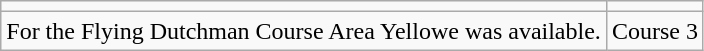<table class="wikitable" style="text-align:center;">
<tr>
<td></td>
<td></td>
</tr>
<tr>
<td>For the Flying Dutchman Course Area Yellowe was available.</td>
<td>Course 3</td>
</tr>
</table>
